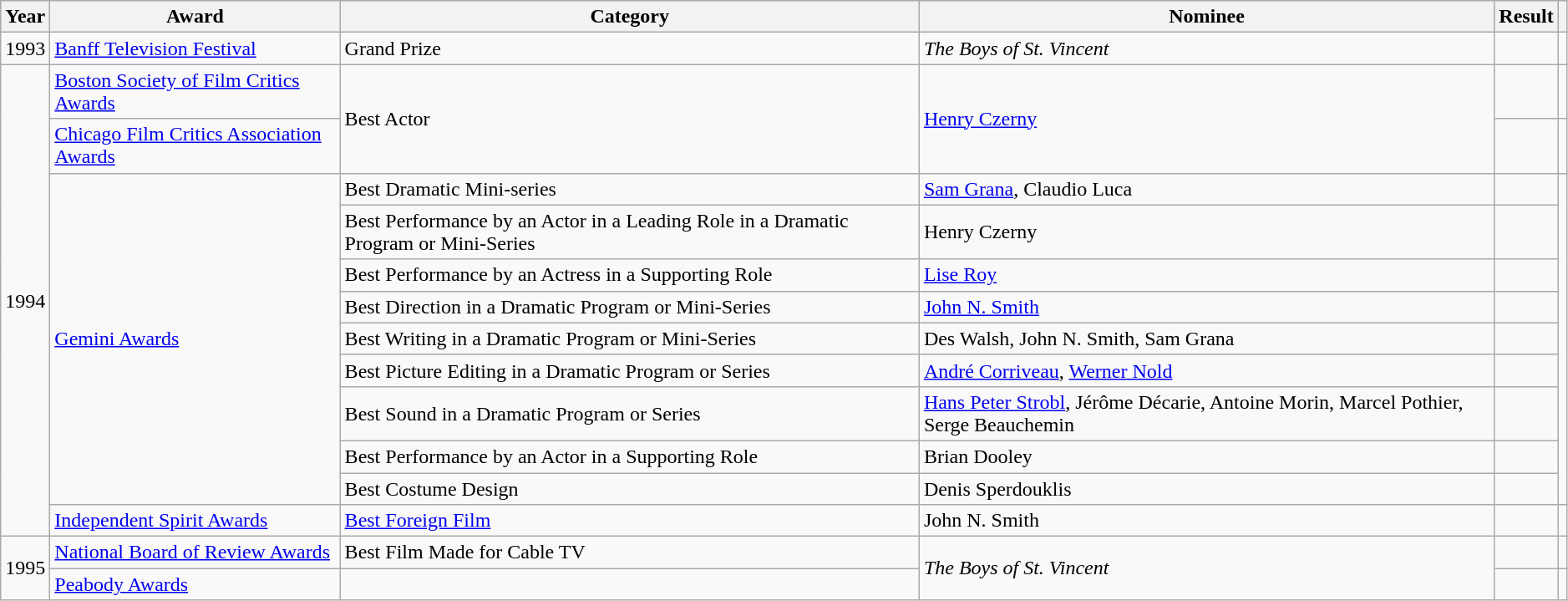<table class="wikitable plainrowheaders sortable" style="width:99%;">
<tr style="background:#ccc; text-align:center;">
<th scope="col">Year</th>
<th scope="col">Award</th>
<th scope="col">Category</th>
<th scope="col">Nominee</th>
<th scope="col">Result</th>
<th scope="col" class="unsortable"></th>
</tr>
<tr>
<td>1993</td>
<td><a href='#'>Banff Television Festival</a></td>
<td>Grand Prize</td>
<td><em>The Boys of St. Vincent</em></td>
<td></td>
<td></td>
</tr>
<tr>
<td rowspan="12">1994</td>
<td><a href='#'>Boston Society of Film Critics Awards</a></td>
<td rowspan="2">Best Actor</td>
<td rowspan="2"><a href='#'>Henry Czerny</a></td>
<td></td>
<td></td>
</tr>
<tr>
<td><a href='#'>Chicago Film Critics Association Awards</a></td>
<td></td>
<td></td>
</tr>
<tr>
<td rowspan="9"><a href='#'>Gemini Awards</a></td>
<td>Best Dramatic Mini-series</td>
<td><a href='#'>Sam Grana</a>, Claudio Luca</td>
<td></td>
<td rowspan="9"></td>
</tr>
<tr>
<td>Best Performance by an Actor in a Leading Role in a Dramatic Program or Mini-Series</td>
<td>Henry Czerny</td>
<td></td>
</tr>
<tr>
<td>Best Performance by an Actress in a Supporting Role</td>
<td><a href='#'>Lise Roy</a></td>
<td></td>
</tr>
<tr>
<td>Best Direction in a Dramatic Program or Mini-Series</td>
<td><a href='#'>John N. Smith</a></td>
<td></td>
</tr>
<tr>
<td>Best Writing in a Dramatic Program or Mini-Series</td>
<td>Des Walsh, John N. Smith, Sam Grana</td>
<td></td>
</tr>
<tr>
<td>Best Picture Editing in a Dramatic Program or Series</td>
<td><a href='#'>André Corriveau</a>, <a href='#'>Werner Nold</a></td>
<td></td>
</tr>
<tr>
<td>Best Sound in a Dramatic Program or Series</td>
<td><a href='#'>Hans Peter Strobl</a>, Jérôme Décarie, Antoine Morin, Marcel Pothier, Serge Beauchemin</td>
<td></td>
</tr>
<tr>
<td>Best Performance by an Actor in a Supporting Role</td>
<td>Brian Dooley</td>
<td></td>
</tr>
<tr>
<td>Best Costume Design</td>
<td>Denis Sperdouklis</td>
<td></td>
</tr>
<tr>
<td><a href='#'>Independent Spirit Awards</a></td>
<td><a href='#'>Best Foreign Film</a></td>
<td>John N. Smith</td>
<td></td>
<td></td>
</tr>
<tr>
<td rowspan="2">1995</td>
<td><a href='#'>National Board of Review Awards</a></td>
<td>Best Film Made for Cable TV</td>
<td rowspan="2"><em>The Boys of St. Vincent</em></td>
<td></td>
<td></td>
</tr>
<tr>
<td><a href='#'>Peabody Awards</a></td>
<td></td>
<td></td>
<td></td>
</tr>
</table>
